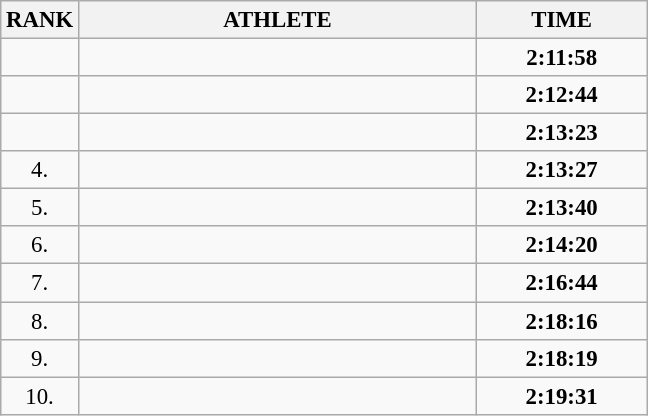<table class="wikitable" style="font-size:95%;">
<tr>
<th>RANK</th>
<th align="left" style="width: 17em">ATHLETE</th>
<th align="left" style="width: 7em">TIME</th>
</tr>
<tr>
<td align="center"></td>
<td></td>
<td align="center"><strong>2:11:58</strong></td>
</tr>
<tr>
<td align="center"></td>
<td></td>
<td align="center"><strong>2:12:44</strong></td>
</tr>
<tr>
<td align="center"></td>
<td></td>
<td align="center"><strong>2:13:23</strong></td>
</tr>
<tr>
<td align="center">4.</td>
<td></td>
<td align="center"><strong>2:13:27</strong></td>
</tr>
<tr>
<td align="center">5.</td>
<td></td>
<td align="center"><strong>2:13:40</strong></td>
</tr>
<tr>
<td align="center">6.</td>
<td></td>
<td align="center"><strong>2:14:20</strong></td>
</tr>
<tr>
<td align="center">7.</td>
<td></td>
<td align="center"><strong>2:16:44</strong></td>
</tr>
<tr>
<td align="center">8.</td>
<td></td>
<td align="center"><strong>2:18:16</strong></td>
</tr>
<tr>
<td align="center">9.</td>
<td></td>
<td align="center"><strong>2:18:19</strong></td>
</tr>
<tr>
<td align="center">10.</td>
<td></td>
<td align="center"><strong>2:19:31</strong></td>
</tr>
</table>
